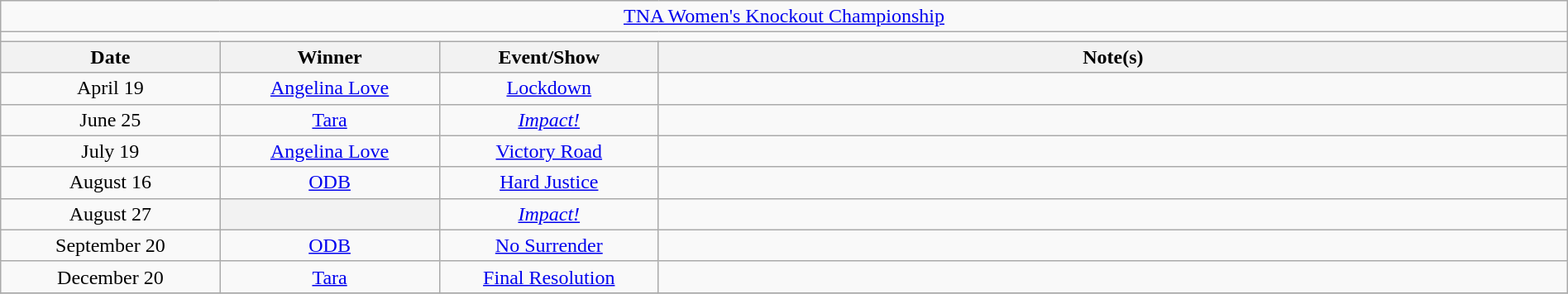<table class="wikitable" style="text-align:center; width:100%;">
<tr>
<td colspan="5"><a href='#'>TNA Women's Knockout Championship</a></td>
</tr>
<tr>
<td colspan="5"><strong></strong></td>
</tr>
<tr>
<th width="14%">Date</th>
<th width="14%">Winner</th>
<th width="14%">Event/Show</th>
<th width="58%">Note(s)</th>
</tr>
<tr>
<td>April 19</td>
<td><a href='#'>Angelina Love</a></td>
<td><a href='#'>Lockdown</a></td>
<td></td>
</tr>
<tr>
<td>June 25</td>
<td><a href='#'>Tara</a></td>
<td><em><a href='#'>Impact!</a></em></td>
<td></td>
</tr>
<tr>
<td>July 19</td>
<td><a href='#'>Angelina Love</a></td>
<td><a href='#'>Victory Road</a></td>
<td></td>
</tr>
<tr>
<td>August 16</td>
<td><a href='#'>ODB</a></td>
<td><a href='#'>Hard Justice</a></td>
<td></td>
</tr>
<tr>
<td>August 27</td>
<th></th>
<td><em><a href='#'>Impact!</a></em></td>
<td></td>
</tr>
<tr>
<td>September 20</td>
<td><a href='#'>ODB</a></td>
<td><a href='#'>No Surrender</a></td>
<td></td>
</tr>
<tr>
<td>December 20</td>
<td><a href='#'>Tara</a></td>
<td><a href='#'>Final Resolution</a></td>
<td></td>
</tr>
<tr>
</tr>
</table>
